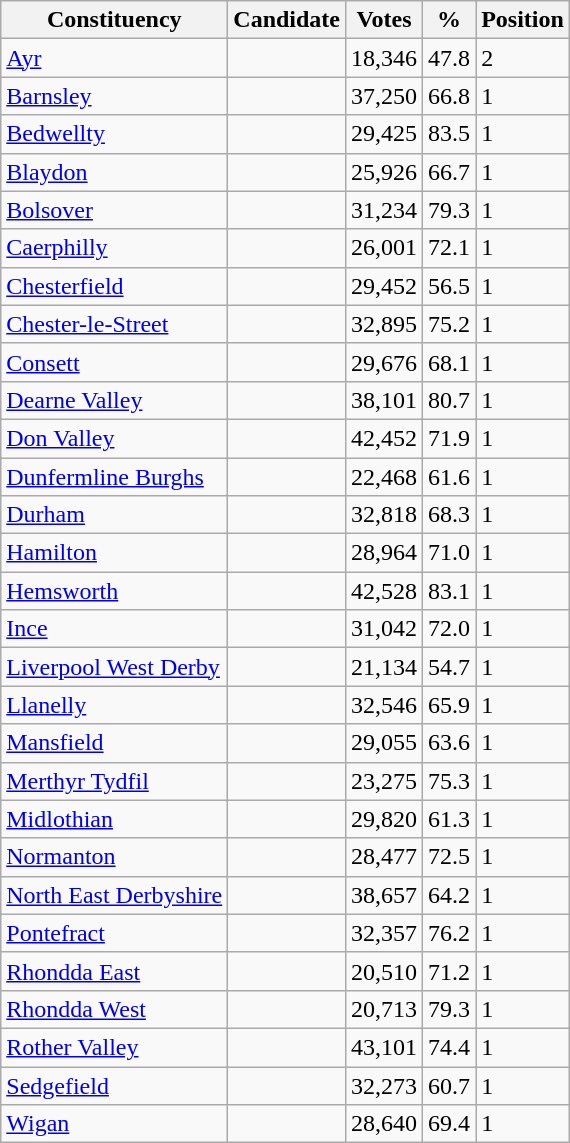<table class="wikitable sortable">
<tr>
<th>Constituency</th>
<th>Candidate</th>
<th>Votes</th>
<th>%</th>
<th>Position</th>
</tr>
<tr>
<td><a href='#'>Ayr</a></td>
<td></td>
<td>18,346</td>
<td>47.8</td>
<td>2</td>
</tr>
<tr>
<td><a href='#'>Barnsley</a></td>
<td></td>
<td>37,250</td>
<td>66.8</td>
<td>1</td>
</tr>
<tr>
<td><a href='#'>Bedwellty</a></td>
<td></td>
<td>29,425</td>
<td>83.5</td>
<td>1</td>
</tr>
<tr>
<td><a href='#'>Blaydon</a></td>
<td></td>
<td>25,926</td>
<td>66.7</td>
<td>1</td>
</tr>
<tr>
<td><a href='#'>Bolsover</a></td>
<td></td>
<td>31,234</td>
<td>79.3</td>
<td>1</td>
</tr>
<tr>
<td><a href='#'>Caerphilly</a></td>
<td></td>
<td>26,001</td>
<td>72.1</td>
<td>1</td>
</tr>
<tr>
<td><a href='#'>Chesterfield</a></td>
<td></td>
<td>29,452</td>
<td>56.5</td>
<td>1</td>
</tr>
<tr>
<td><a href='#'>Chester-le-Street</a></td>
<td></td>
<td>32,895</td>
<td>75.2</td>
<td>1</td>
</tr>
<tr>
<td><a href='#'>Consett</a></td>
<td></td>
<td>29,676</td>
<td>68.1</td>
<td>1</td>
</tr>
<tr>
<td><a href='#'>Dearne Valley</a></td>
<td></td>
<td>38,101</td>
<td>80.7</td>
<td>1</td>
</tr>
<tr>
<td><a href='#'>Don Valley</a></td>
<td></td>
<td>42,452</td>
<td>71.9</td>
<td>1</td>
</tr>
<tr>
<td><a href='#'>Dunfermline Burghs</a></td>
<td></td>
<td>22,468</td>
<td>61.6</td>
<td>1</td>
</tr>
<tr>
<td><a href='#'>Durham</a></td>
<td></td>
<td>32,818</td>
<td>68.3</td>
<td>1</td>
</tr>
<tr>
<td><a href='#'>Hamilton</a></td>
<td></td>
<td>28,964</td>
<td>71.0</td>
<td>1</td>
</tr>
<tr>
<td><a href='#'>Hemsworth</a></td>
<td></td>
<td>42,528</td>
<td>83.1</td>
<td>1</td>
</tr>
<tr>
<td><a href='#'>Ince</a></td>
<td></td>
<td>31,042</td>
<td>72.0</td>
<td>1</td>
</tr>
<tr>
<td><a href='#'>Liverpool West Derby</a></td>
<td></td>
<td>21,134</td>
<td>54.7</td>
<td>1</td>
</tr>
<tr>
<td><a href='#'>Llanelly</a></td>
<td></td>
<td>32,546</td>
<td>65.9</td>
<td>1</td>
</tr>
<tr>
<td><a href='#'>Mansfield</a></td>
<td></td>
<td>29,055</td>
<td>63.6</td>
<td>1</td>
</tr>
<tr>
<td><a href='#'>Merthyr Tydfil</a></td>
<td></td>
<td>23,275</td>
<td>75.3</td>
<td>1</td>
</tr>
<tr>
<td><a href='#'>Midlothian</a></td>
<td></td>
<td>29,820</td>
<td>61.3</td>
<td>1</td>
</tr>
<tr>
<td><a href='#'>Normanton</a></td>
<td></td>
<td>28,477</td>
<td>72.5</td>
<td>1</td>
</tr>
<tr>
<td><a href='#'>North East Derbyshire</a></td>
<td></td>
<td>38,657</td>
<td>64.2</td>
<td>1</td>
</tr>
<tr>
<td><a href='#'>Pontefract</a></td>
<td></td>
<td>32,357</td>
<td>76.2</td>
<td>1</td>
</tr>
<tr>
<td><a href='#'>Rhondda East</a></td>
<td></td>
<td>20,510</td>
<td>71.2</td>
<td>1</td>
</tr>
<tr>
<td><a href='#'>Rhondda West</a></td>
<td></td>
<td>20,713</td>
<td>79.3</td>
<td>1</td>
</tr>
<tr>
<td><a href='#'>Rother Valley</a></td>
<td></td>
<td>43,101</td>
<td>74.4</td>
<td>1</td>
</tr>
<tr>
<td><a href='#'>Sedgefield</a></td>
<td></td>
<td>32,273</td>
<td>60.7</td>
<td>1</td>
</tr>
<tr>
<td><a href='#'>Wigan</a></td>
<td></td>
<td>28,640</td>
<td>69.4</td>
<td>1</td>
</tr>
</table>
